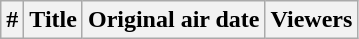<table class="wikitable plainrowheaders">
<tr>
<th>#</th>
<th>Title</th>
<th>Original air date</th>
<th>Viewers<br>








</th>
</tr>
</table>
